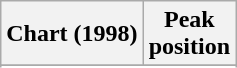<table class="wikitable plainrowheaders sortable" style="text-align:center;">
<tr>
<th scope="col">Chart (1998)</th>
<th scope="col">Peak<br>position</th>
</tr>
<tr>
</tr>
<tr>
</tr>
<tr>
</tr>
</table>
